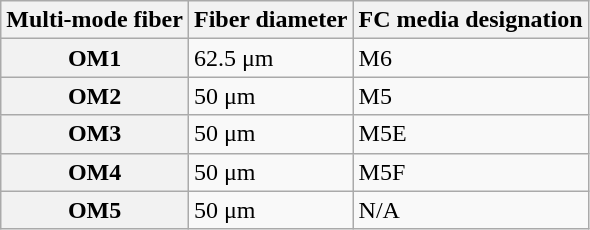<table class="wikitable sortable">
<tr>
<th>Multi-mode fiber</th>
<th>Fiber diameter</th>
<th>FC media designation</th>
</tr>
<tr>
<th>OM1</th>
<td>62.5 μm</td>
<td>M6</td>
</tr>
<tr>
<th>OM2</th>
<td>50 μm</td>
<td>M5</td>
</tr>
<tr>
<th>OM3</th>
<td>50 μm</td>
<td>M5E</td>
</tr>
<tr>
<th>OM4</th>
<td>50 μm</td>
<td>M5F</td>
</tr>
<tr>
<th>OM5</th>
<td>50 μm</td>
<td>N/A</td>
</tr>
</table>
